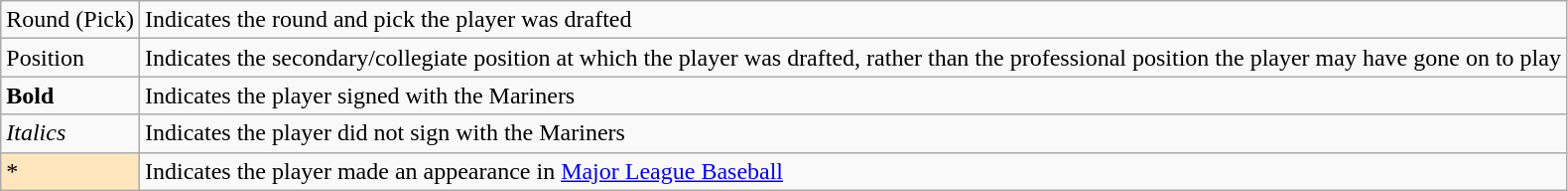<table class="wikitable" border="1">
<tr>
<td>Round (Pick)</td>
<td>Indicates the round and pick the player was drafted</td>
</tr>
<tr>
<td>Position</td>
<td>Indicates the secondary/collegiate position at which the player was drafted, rather than the professional position the player may have gone on to play</td>
</tr>
<tr>
<td><strong>Bold</strong></td>
<td>Indicates the player signed with the Mariners</td>
</tr>
<tr>
<td><em>Italics</em></td>
<td>Indicates the player did not sign with the Mariners</td>
</tr>
<tr>
<td style="background-color: #FFE6BD">*</td>
<td>Indicates the player made an appearance in <a href='#'>Major League Baseball</a></td>
</tr>
</table>
